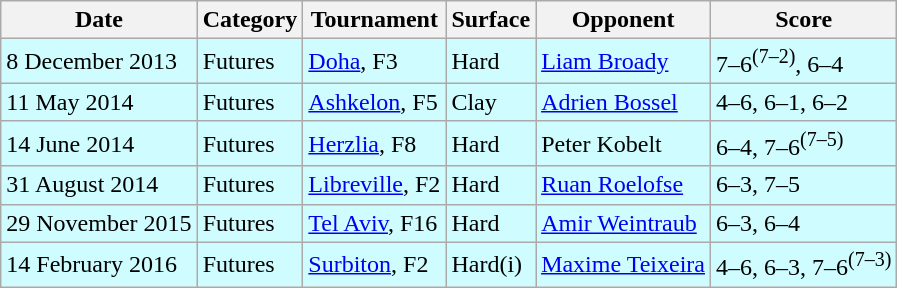<table class="wikitable">
<tr>
<th>Date</th>
<th>Category</th>
<th>Tournament</th>
<th>Surface</th>
<th>Opponent</th>
<th>Score</th>
</tr>
<tr bgcolor=CFFCFF>
<td>8 December 2013</td>
<td>Futures</td>
<td><a href='#'>Doha</a>, F3</td>
<td>Hard</td>
<td> <a href='#'>Liam Broady</a></td>
<td>7–6<sup>(7–2)</sup>, 6–4</td>
</tr>
<tr bgcolor=CFFCFF>
<td>11 May 2014</td>
<td>Futures</td>
<td><a href='#'>Ashkelon</a>, F5</td>
<td>Clay</td>
<td> <a href='#'>Adrien Bossel</a></td>
<td>4–6, 6–1, 6–2</td>
</tr>
<tr bgcolor=CFFCFF>
<td>14 June 2014</td>
<td>Futures</td>
<td><a href='#'>Herzlia</a>, F8</td>
<td>Hard</td>
<td> Peter Kobelt</td>
<td>6–4, 7–6<sup>(7–5)</sup></td>
</tr>
<tr bgcolor=CFFCFF>
<td>31 August 2014</td>
<td>Futures</td>
<td><a href='#'>Libreville</a>, F2</td>
<td>Hard</td>
<td> <a href='#'>Ruan Roelofse</a></td>
<td>6–3, 7–5</td>
</tr>
<tr bgcolor=CFFCFF>
<td>29 November 2015</td>
<td>Futures</td>
<td><a href='#'>Tel Aviv</a>, F16</td>
<td>Hard</td>
<td> <a href='#'>Amir Weintraub</a></td>
<td>6–3, 6–4</td>
</tr>
<tr bgcolor=CFFCFF>
<td>14 February 2016</td>
<td>Futures</td>
<td><a href='#'>Surbiton</a>, F2</td>
<td>Hard(i)</td>
<td> <a href='#'>Maxime Teixeira</a></td>
<td>4–6, 6–3, 7–6<sup>(7–3)</sup></td>
</tr>
</table>
